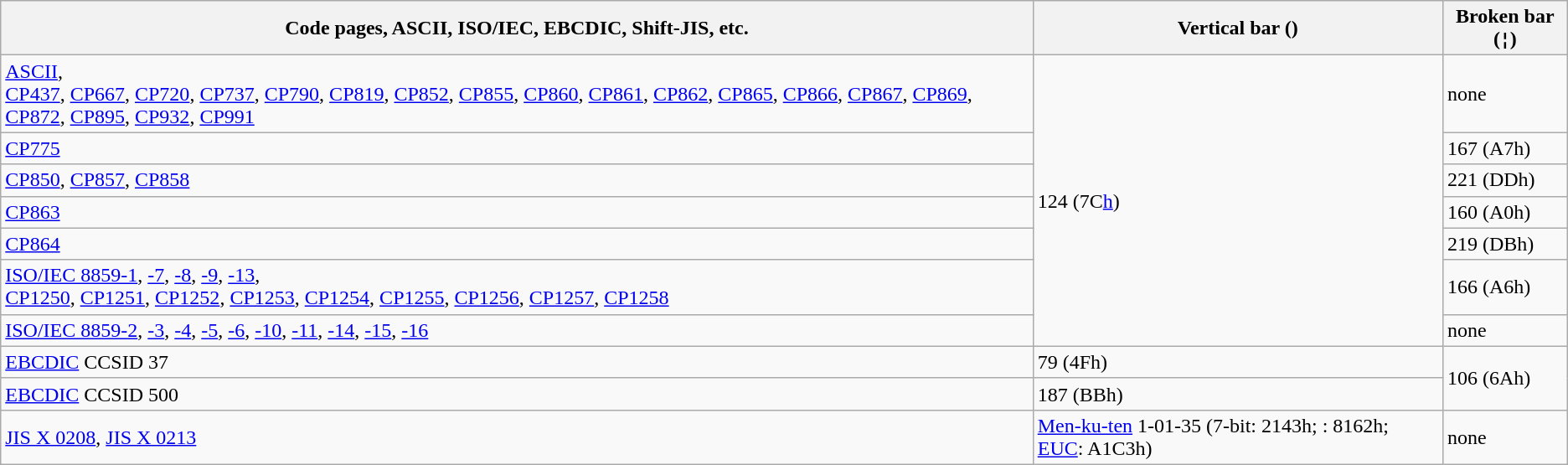<table class="wikitable collapsible mw-collapsed">
<tr>
<th>Code pages, ASCII, ISO/IEC, EBCDIC, Shift-JIS, etc.</th>
<th>Vertical bar (<code></code>)</th>
<th>Broken bar (<code>¦</code>)</th>
</tr>
<tr>
<td><a href='#'>ASCII</a>,<br><a href='#'>CP437</a>, <a href='#'>CP667</a>, <a href='#'>CP720</a>, <a href='#'>CP737</a>, <a href='#'>CP790</a>, <a href='#'>CP819</a>, <a href='#'>CP852</a>, <a href='#'>CP855</a>, <a href='#'>CP860</a>, <a href='#'>CP861</a>, <a href='#'>CP862</a>, <a href='#'>CP865</a>, <a href='#'>CP866</a>, <a href='#'>CP867</a>, <a href='#'>CP869</a>, <a href='#'>CP872</a>, <a href='#'>CP895</a>, <a href='#'>CP932</a>, <a href='#'>CP991</a></td>
<td rowspan=7>124 (7C<a href='#'>h</a>)</td>
<td>none</td>
</tr>
<tr>
<td><a href='#'>CP775</a></td>
<td>167 (A7h)</td>
</tr>
<tr>
<td><a href='#'>CP850</a>, <a href='#'>CP857</a>, <a href='#'>CP858</a></td>
<td>221 (DDh)</td>
</tr>
<tr>
<td><a href='#'>CP863</a></td>
<td>160 (A0h)</td>
</tr>
<tr>
<td><a href='#'>CP864</a></td>
<td>219 (DBh)</td>
</tr>
<tr>
<td><a href='#'>ISO/IEC 8859-1</a>, <a href='#'>-7</a>, <a href='#'>-8</a>, <a href='#'>-9</a>, <a href='#'>-13</a>,<br><a href='#'>CP1250</a>, <a href='#'>CP1251</a>, <a href='#'>CP1252</a>, <a href='#'>CP1253</a>, <a href='#'>CP1254</a>, <a href='#'>CP1255</a>, <a href='#'>CP1256</a>, <a href='#'>CP1257</a>, <a href='#'>CP1258</a></td>
<td>166 (A6h)</td>
</tr>
<tr>
<td><a href='#'>ISO/IEC 8859-2</a>, <a href='#'>-3</a>, <a href='#'>-4</a>, <a href='#'>-5</a>, <a href='#'>-6</a>, <a href='#'>-10</a>, <a href='#'>-11</a>, <a href='#'>-14</a>, <a href='#'>-15</a>, <a href='#'>-16</a></td>
<td>none</td>
</tr>
<tr>
<td><a href='#'>EBCDIC</a> CCSID 37</td>
<td>79 (4Fh)</td>
<td rowspan=2>106 (6Ah)</td>
</tr>
<tr>
<td><a href='#'>EBCDIC</a> CCSID 500</td>
<td>187 (BBh)</td>
</tr>
<tr>
<td><a href='#'>JIS X 0208</a>, <a href='#'>JIS X 0213</a></td>
<td><a href='#'>Men-ku-ten</a> 1-01-35 (7-bit: 2143h; : 8162h; <a href='#'>EUC</a>: A1C3h)</td>
<td>none</td>
</tr>
</table>
